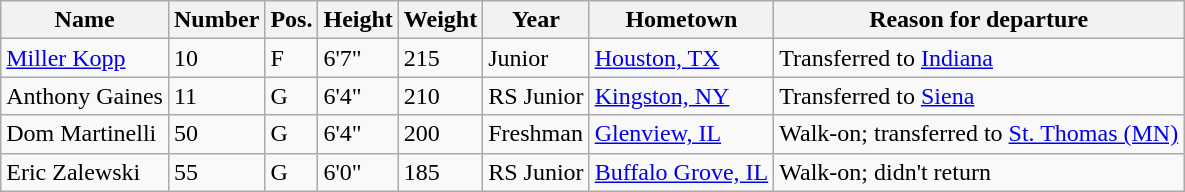<table class="wikitable sortable" border="1">
<tr>
<th>Name</th>
<th>Number</th>
<th>Pos.</th>
<th>Height</th>
<th>Weight</th>
<th>Year</th>
<th>Hometown</th>
<th class="unsortable">Reason for departure</th>
</tr>
<tr>
<td><a href='#'>Miller Kopp</a></td>
<td>10</td>
<td>F</td>
<td>6'7"</td>
<td>215</td>
<td>Junior</td>
<td><a href='#'>Houston, TX</a></td>
<td>Transferred to <a href='#'>Indiana</a></td>
</tr>
<tr>
<td>Anthony Gaines</td>
<td>11</td>
<td>G</td>
<td>6'4"</td>
<td>210</td>
<td>RS Junior</td>
<td><a href='#'>Kingston, NY</a></td>
<td>Transferred to <a href='#'>Siena</a></td>
</tr>
<tr>
<td>Dom Martinelli</td>
<td>50</td>
<td>G</td>
<td>6'4"</td>
<td>200</td>
<td>Freshman</td>
<td><a href='#'>Glenview, IL</a></td>
<td>Walk-on; transferred to <a href='#'>St. Thomas (MN)</a></td>
</tr>
<tr>
<td>Eric Zalewski</td>
<td>55</td>
<td>G</td>
<td>6'0"</td>
<td>185</td>
<td>RS Junior</td>
<td><a href='#'>Buffalo Grove, IL</a></td>
<td>Walk-on; didn't return</td>
</tr>
</table>
